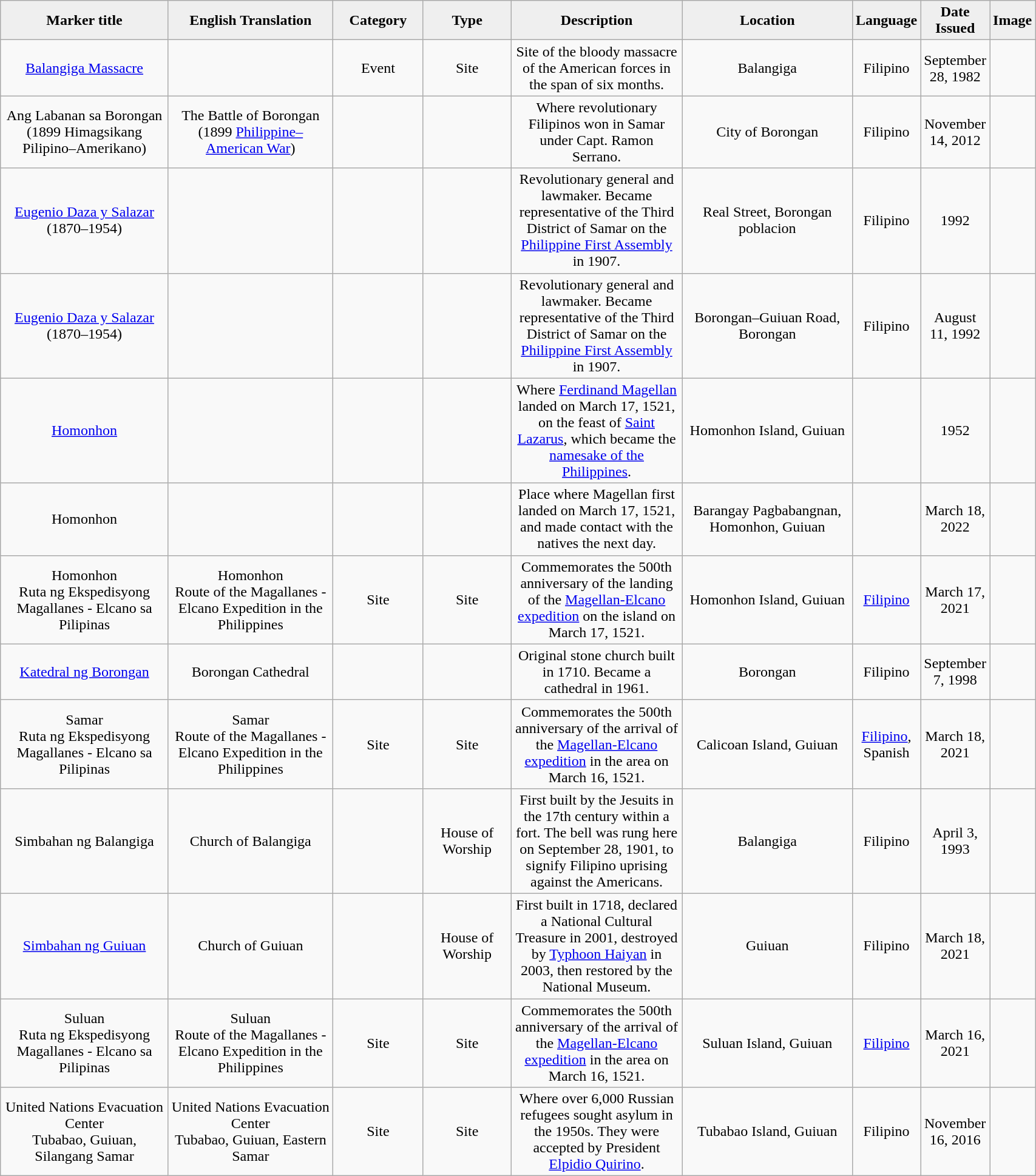<table class="wikitable" style="width:90%; text-align:center;">
<tr>
<th style="width:20%; background:#efefef;">Marker title</th>
<th style="width:20%; background:#efefef;">English Translation</th>
<th style="width:10%; background:#efefef;">Category</th>
<th style="width:10%; background:#efefef;">Type</th>
<th style="width:20%; background:#efefef;">Description</th>
<th style="width:20%; background:#efefef;">Location</th>
<th style="width:10%; background:#efefef;">Language</th>
<th style="width:10%; background:#efefef;">Date Issued</th>
<th style="width:10%; background:#efefef;">Image</th>
</tr>
<tr>
<td><a href='#'>Balangiga Massacre</a></td>
<td></td>
<td>Event</td>
<td>Site</td>
<td>Site of the bloody massacre of the American forces in the span of six months.</td>
<td>Balangiga</td>
<td>Filipino</td>
<td>September 28, 1982</td>
<td></td>
</tr>
<tr>
<td>Ang Labanan sa Borongan (1899 Himagsikang Pilipino–Amerikano)</td>
<td>The Battle of Borongan (1899 <a href='#'>Philippine–American War</a>)</td>
<td></td>
<td></td>
<td>Where revolutionary Filipinos won in Samar under Capt. Ramon Serrano.</td>
<td>City of Borongan</td>
<td>Filipino</td>
<td>November 14, 2012</td>
<td></td>
</tr>
<tr>
<td><a href='#'>Eugenio Daza y Salazar</a><br>(1870–1954)</td>
<td></td>
<td></td>
<td></td>
<td>Revolutionary general and lawmaker. Became representative of the Third District of Samar on the <a href='#'>Philippine First Assembly</a> in 1907.</td>
<td>Real Street, Borongan poblacion</td>
<td>Filipino</td>
<td>1992</td>
<td></td>
</tr>
<tr>
<td><a href='#'>Eugenio Daza y Salazar</a><br>(1870–1954)</td>
<td></td>
<td></td>
<td></td>
<td>Revolutionary general and lawmaker. Became representative of the Third District of Samar on the <a href='#'>Philippine First Assembly</a> in 1907.</td>
<td>Borongan–Guiuan Road, Borongan</td>
<td>Filipino</td>
<td>August 11, 1992</td>
<td></td>
</tr>
<tr>
<td><a href='#'>Homonhon</a></td>
<td></td>
<td></td>
<td></td>
<td>Where <a href='#'>Ferdinand Magellan</a> landed on March 17, 1521, on the feast of <a href='#'>Saint Lazarus</a>, which became the <a href='#'>namesake of the Philippines</a>.</td>
<td>Homonhon Island, Guiuan</td>
<td></td>
<td>1952</td>
<td></td>
</tr>
<tr>
<td>Homonhon</td>
<td></td>
<td></td>
<td></td>
<td>Place where Magellan first landed on March 17, 1521, and made contact with the natives the next day.</td>
<td>Barangay Pagbabangnan, Homonhon, Guiuan</td>
<td></td>
<td>March 18, 2022</td>
<td></td>
</tr>
<tr>
<td>Homonhon<br>Ruta ng Ekspedisyong Magallanes - Elcano sa Pilipinas</td>
<td>Homonhon<br>Route of the Magallanes - Elcano Expedition in the Philippines</td>
<td>Site</td>
<td>Site</td>
<td>Commemorates the 500th anniversary of the landing of the <a href='#'>Magellan-Elcano expedition</a> on the island on March 17, 1521.</td>
<td>Homonhon Island, Guiuan</td>
<td><a href='#'>Filipino</a></td>
<td>March 17, 2021</td>
<td></td>
</tr>
<tr>
<td><a href='#'>Katedral ng Borongan</a></td>
<td>Borongan Cathedral</td>
<td></td>
<td></td>
<td>Original stone church built in 1710. Became a cathedral in 1961.</td>
<td>Borongan</td>
<td>Filipino</td>
<td>September 7, 1998</td>
<td></td>
</tr>
<tr>
<td>Samar<br>Ruta ng Ekspedisyong Magallanes - Elcano sa Pilipinas</td>
<td>Samar<br>Route of the Magallanes - Elcano Expedition in the Philippines</td>
<td>Site</td>
<td>Site</td>
<td>Commemorates the 500th anniversary of the arrival of the <a href='#'>Magellan-Elcano expedition</a> in the area on March 16, 1521.</td>
<td>Calicoan Island, Guiuan</td>
<td><a href='#'>Filipino</a>, Spanish</td>
<td>March 18, 2021</td>
<td></td>
</tr>
<tr>
<td>Simbahan ng Balangiga</td>
<td>Church of Balangiga</td>
<td></td>
<td>House of Worship</td>
<td>First built by the Jesuits in the 17th century within a fort. The bell was rung here on September 28, 1901, to signify Filipino uprising against the Americans.</td>
<td>Balangiga</td>
<td>Filipino</td>
<td>April 3, 1993</td>
<td></td>
</tr>
<tr>
<td><a href='#'>Simbahan ng Guiuan</a></td>
<td>Church of Guiuan</td>
<td></td>
<td>House of Worship</td>
<td>First built in 1718, declared a National Cultural Treasure in 2001, destroyed by <a href='#'>Typhoon Haiyan</a> in 2003, then restored by the National Museum.</td>
<td>Guiuan</td>
<td>Filipino</td>
<td>March 18, 2021</td>
<td></td>
</tr>
<tr>
<td>Suluan<br>Ruta ng Ekspedisyong Magallanes - Elcano sa Pilipinas</td>
<td>Suluan<br>Route of the Magallanes - Elcano Expedition in the Philippines</td>
<td>Site</td>
<td>Site</td>
<td>Commemorates the 500th anniversary of the arrival of the <a href='#'>Magellan-Elcano expedition</a> in the area on March 16, 1521.</td>
<td>Suluan Island, Guiuan</td>
<td><a href='#'>Filipino</a></td>
<td>March 16, 2021</td>
<td></td>
</tr>
<tr>
<td>United Nations Evacuation Center<br>Tubabao, Guiuan, Silangang Samar</td>
<td>United Nations Evacuation Center<br>Tubabao, Guiuan, Eastern Samar</td>
<td>Site</td>
<td>Site</td>
<td>Where over 6,000 Russian refugees sought asylum in the 1950s. They were accepted by President <a href='#'>Elpidio Quirino</a>.</td>
<td>Tubabao Island, Guiuan</td>
<td>Filipino</td>
<td>November 16, 2016</td>
<td></td>
</tr>
</table>
